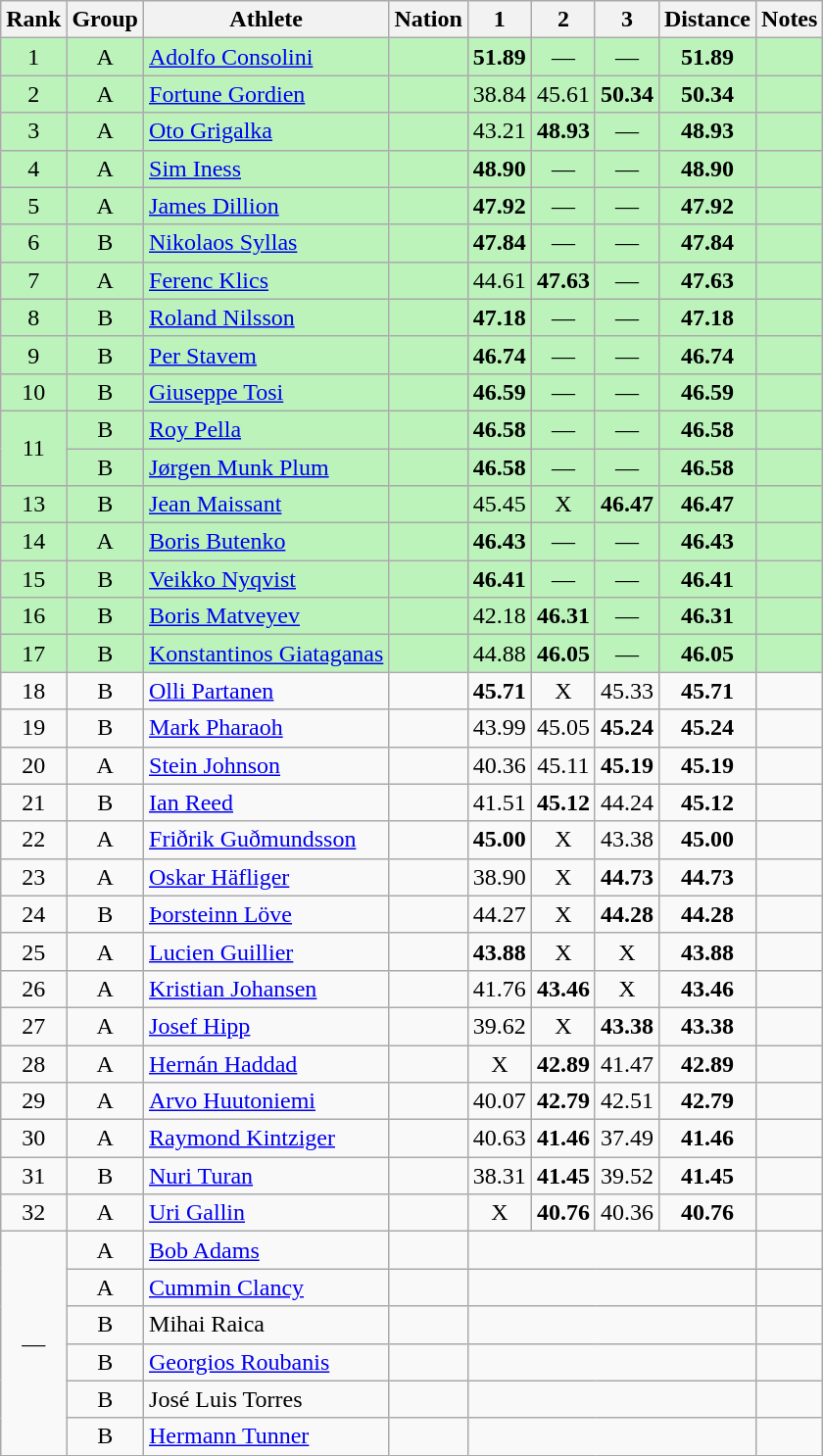<table class="wikitable sortable" style="text-align:center">
<tr>
<th>Rank</th>
<th>Group</th>
<th>Athlete</th>
<th>Nation</th>
<th>1</th>
<th>2</th>
<th>3</th>
<th>Distance</th>
<th>Notes</th>
</tr>
<tr bgcolor=bbf3bb>
<td>1</td>
<td>A</td>
<td align="left"><a href='#'>Adolfo Consolini</a></td>
<td align="left"></td>
<td><strong>51.89</strong></td>
<td data-sort-value=1.00>—</td>
<td data-sort-value=1.00>—</td>
<td><strong>51.89</strong></td>
<td></td>
</tr>
<tr bgcolor=bbf3bb>
<td>2</td>
<td>A</td>
<td align="left"><a href='#'>Fortune Gordien</a></td>
<td align="left"></td>
<td>38.84</td>
<td>45.61</td>
<td><strong>50.34</strong></td>
<td><strong>50.34</strong></td>
<td></td>
</tr>
<tr bgcolor=bbf3bb>
<td>3</td>
<td>A</td>
<td align="left"><a href='#'>Oto Grigalka</a></td>
<td align="left"></td>
<td>43.21</td>
<td><strong>48.93</strong></td>
<td data-sort-value=1.00>—</td>
<td><strong>48.93</strong></td>
<td></td>
</tr>
<tr bgcolor=bbf3bb>
<td>4</td>
<td>A</td>
<td align="left"><a href='#'>Sim Iness</a></td>
<td align=left></td>
<td><strong>48.90</strong></td>
<td data-sort-value=1.00>—</td>
<td data-sort-value=1.00>—</td>
<td><strong>48.90</strong></td>
<td></td>
</tr>
<tr bgcolor=bbf3bb>
<td>5</td>
<td>A</td>
<td align="left"><a href='#'>James Dillion</a></td>
<td align=left></td>
<td><strong>47.92</strong></td>
<td data-sort-value=1.00>—</td>
<td data-sort-value=1.00>—</td>
<td><strong>47.92</strong></td>
<td></td>
</tr>
<tr bgcolor=bbf3bb>
<td>6</td>
<td>B</td>
<td align="left"><a href='#'>Nikolaos Syllas</a></td>
<td align=left></td>
<td><strong>47.84</strong></td>
<td data-sort-value=1.00>—</td>
<td data-sort-value=1.00>—</td>
<td><strong>47.84</strong></td>
<td></td>
</tr>
<tr bgcolor=bbf3bb>
<td>7</td>
<td>A</td>
<td align="left"><a href='#'>Ferenc Klics</a></td>
<td align=left></td>
<td>44.61</td>
<td><strong>47.63</strong></td>
<td data-sort-value=1.00>—</td>
<td><strong>47.63</strong></td>
<td></td>
</tr>
<tr bgcolor=bbf3bb>
<td>8</td>
<td>B</td>
<td align="left"><a href='#'>Roland Nilsson</a></td>
<td align=left></td>
<td><strong>47.18</strong></td>
<td data-sort-value=1.00>—</td>
<td data-sort-value=1.00>—</td>
<td><strong>47.18</strong></td>
<td></td>
</tr>
<tr bgcolor=bbf3bb>
<td>9</td>
<td>B</td>
<td align="left"><a href='#'>Per Stavem</a></td>
<td align=left></td>
<td><strong>46.74</strong></td>
<td data-sort-value=1.00>—</td>
<td data-sort-value=1.00>—</td>
<td><strong>46.74</strong></td>
<td></td>
</tr>
<tr bgcolor=bbf3bb>
<td>10</td>
<td>B</td>
<td align="left"><a href='#'>Giuseppe Tosi</a></td>
<td align=left></td>
<td><strong>46.59</strong></td>
<td data-sort-value=1.00>—</td>
<td data-sort-value=1.00>—</td>
<td><strong>46.59</strong></td>
<td></td>
</tr>
<tr bgcolor=bbf3bb>
<td rowspan=2>11</td>
<td>B</td>
<td align="left"><a href='#'>Roy Pella</a></td>
<td align=left></td>
<td><strong>46.58</strong></td>
<td data-sort-value=1.00>—</td>
<td data-sort-value=1.00>—</td>
<td><strong>46.58</strong></td>
<td></td>
</tr>
<tr bgcolor=bbf3bb>
<td>B</td>
<td align="left"><a href='#'>Jørgen Munk Plum</a></td>
<td align=left></td>
<td><strong>46.58</strong></td>
<td data-sort-value=1.00>—</td>
<td data-sort-value=1.00>—</td>
<td><strong>46.58</strong></td>
<td></td>
</tr>
<tr bgcolor=bbf3bb>
<td>13</td>
<td>B</td>
<td align="left"><a href='#'>Jean Maissant</a></td>
<td align=left></td>
<td>45.45</td>
<td data-sort-value=1.00>X</td>
<td><strong>46.47</strong></td>
<td><strong>46.47</strong></td>
<td></td>
</tr>
<tr bgcolor=bbf3bb>
<td>14</td>
<td>A</td>
<td align="left"><a href='#'>Boris Butenko</a></td>
<td align=left></td>
<td><strong>46.43</strong></td>
<td data-sort-value=1.00>—</td>
<td data-sort-value=1.00>—</td>
<td><strong>46.43</strong></td>
<td></td>
</tr>
<tr bgcolor=bbf3bb>
<td>15</td>
<td>B</td>
<td align="left"><a href='#'>Veikko Nyqvist</a></td>
<td align=left></td>
<td><strong>46.41</strong></td>
<td data-sort-value=1.00>—</td>
<td data-sort-value=1.00>—</td>
<td><strong>46.41</strong></td>
<td></td>
</tr>
<tr bgcolor=bbf3bb>
<td>16</td>
<td>B</td>
<td align="left"><a href='#'>Boris Matveyev</a></td>
<td align=left></td>
<td>42.18</td>
<td><strong>46.31</strong></td>
<td data-sort-value=1.00>—</td>
<td><strong>46.31</strong></td>
<td></td>
</tr>
<tr bgcolor=bbf3bb>
<td>17</td>
<td>B</td>
<td align="left"><a href='#'>Konstantinos Giataganas</a></td>
<td align=left></td>
<td>44.88</td>
<td><strong>46.05</strong></td>
<td data-sort-value=1.00>—</td>
<td><strong>46.05</strong></td>
<td></td>
</tr>
<tr>
<td>18</td>
<td>B</td>
<td align="left"><a href='#'>Olli Partanen</a></td>
<td align=left></td>
<td><strong>45.71</strong></td>
<td data-sort-value=1.00>X</td>
<td>45.33</td>
<td><strong>45.71</strong></td>
<td></td>
</tr>
<tr>
<td>19</td>
<td>B</td>
<td align="left"><a href='#'>Mark Pharaoh</a></td>
<td align=left></td>
<td>43.99</td>
<td>45.05</td>
<td><strong>45.24</strong></td>
<td><strong>45.24</strong></td>
<td></td>
</tr>
<tr>
<td>20</td>
<td>A</td>
<td align="left"><a href='#'>Stein Johnson</a></td>
<td align=left></td>
<td>40.36</td>
<td>45.11</td>
<td><strong>45.19</strong></td>
<td><strong>45.19</strong></td>
<td></td>
</tr>
<tr>
<td>21</td>
<td>B</td>
<td align="left"><a href='#'>Ian Reed</a></td>
<td align=left></td>
<td>41.51</td>
<td><strong>45.12</strong></td>
<td>44.24</td>
<td><strong>45.12</strong></td>
<td></td>
</tr>
<tr>
<td>22</td>
<td>A</td>
<td align="left"><a href='#'>Friðrik Guðmundsson</a></td>
<td align=left></td>
<td><strong>45.00</strong></td>
<td data-sort-value=1.00>X</td>
<td>43.38</td>
<td><strong>45.00</strong></td>
<td></td>
</tr>
<tr>
<td>23</td>
<td>A</td>
<td align="left"><a href='#'>Oskar Häfliger</a></td>
<td align=left></td>
<td>38.90</td>
<td data-sort-value=1.00>X</td>
<td><strong>44.73</strong></td>
<td><strong>44.73</strong></td>
<td></td>
</tr>
<tr>
<td>24</td>
<td>B</td>
<td align="left"><a href='#'>Þorsteinn Löve</a></td>
<td align=left></td>
<td>44.27</td>
<td data-sort-value=1.00>X</td>
<td><strong>44.28</strong></td>
<td><strong>44.28</strong></td>
<td></td>
</tr>
<tr>
<td>25</td>
<td>A</td>
<td align="left"><a href='#'>Lucien Guillier</a></td>
<td align=left></td>
<td><strong>43.88</strong></td>
<td data-sort-value=1.00>X</td>
<td data-sort-value=1.00>X</td>
<td><strong>43.88</strong></td>
<td></td>
</tr>
<tr>
<td>26</td>
<td>A</td>
<td align="left"><a href='#'>Kristian Johansen</a></td>
<td align=left></td>
<td>41.76</td>
<td><strong>43.46</strong></td>
<td data-sort-value=1.00>X</td>
<td><strong>43.46</strong></td>
<td></td>
</tr>
<tr>
<td>27</td>
<td>A</td>
<td align="left"><a href='#'>Josef Hipp</a></td>
<td align=left></td>
<td>39.62</td>
<td data-sort-value=1.00>X</td>
<td><strong>43.38</strong></td>
<td><strong>43.38</strong></td>
<td></td>
</tr>
<tr>
<td>28</td>
<td>A</td>
<td align="left"><a href='#'>Hernán Haddad</a></td>
<td align=left></td>
<td data-sort-value=1.00>X</td>
<td><strong>42.89</strong></td>
<td>41.47</td>
<td><strong>42.89</strong></td>
<td></td>
</tr>
<tr>
<td>29</td>
<td>A</td>
<td align="left"><a href='#'>Arvo Huutoniemi</a></td>
<td align=left></td>
<td>40.07</td>
<td><strong>42.79</strong></td>
<td>42.51</td>
<td><strong>42.79</strong></td>
<td></td>
</tr>
<tr>
<td>30</td>
<td>A</td>
<td align="left"><a href='#'>Raymond Kintziger</a></td>
<td align=left></td>
<td>40.63</td>
<td><strong>41.46</strong></td>
<td>37.49</td>
<td><strong>41.46</strong></td>
<td></td>
</tr>
<tr>
<td>31</td>
<td>B</td>
<td align="left"><a href='#'>Nuri Turan</a></td>
<td align=left></td>
<td>38.31</td>
<td><strong>41.45</strong></td>
<td>39.52</td>
<td><strong>41.45</strong></td>
<td></td>
</tr>
<tr>
<td>32</td>
<td>A</td>
<td align="left"><a href='#'>Uri Gallin</a></td>
<td align=left></td>
<td data-sort-value=1.00>X</td>
<td><strong>40.76</strong></td>
<td>40.36</td>
<td><strong>40.76</strong></td>
<td></td>
</tr>
<tr>
<td rowspan=6 data-sort-value=33>—</td>
<td>A</td>
<td align=left><a href='#'>Bob Adams</a></td>
<td align=left></td>
<td colspan=4 data-sort-value=0.00></td>
<td></td>
</tr>
<tr>
<td>A</td>
<td align=left><a href='#'>Cummin Clancy</a></td>
<td align=left></td>
<td colspan=4 data-sort-value=0.00></td>
<td></td>
</tr>
<tr>
<td>B</td>
<td align=left>Mihai Raica</td>
<td align=left></td>
<td colspan=4 data-sort-value=0.00></td>
<td></td>
</tr>
<tr>
<td>B</td>
<td align=left><a href='#'>Georgios Roubanis</a></td>
<td align=left></td>
<td colspan=4 data-sort-value=0.00></td>
<td></td>
</tr>
<tr>
<td>B</td>
<td align=left>José Luis Torres</td>
<td align=left></td>
<td colspan=4 data-sort-value=0.00></td>
<td></td>
</tr>
<tr>
<td>B</td>
<td align=left><a href='#'>Hermann Tunner</a></td>
<td align=left></td>
<td colspan=4 data-sort-value=0.00></td>
<td></td>
</tr>
</table>
